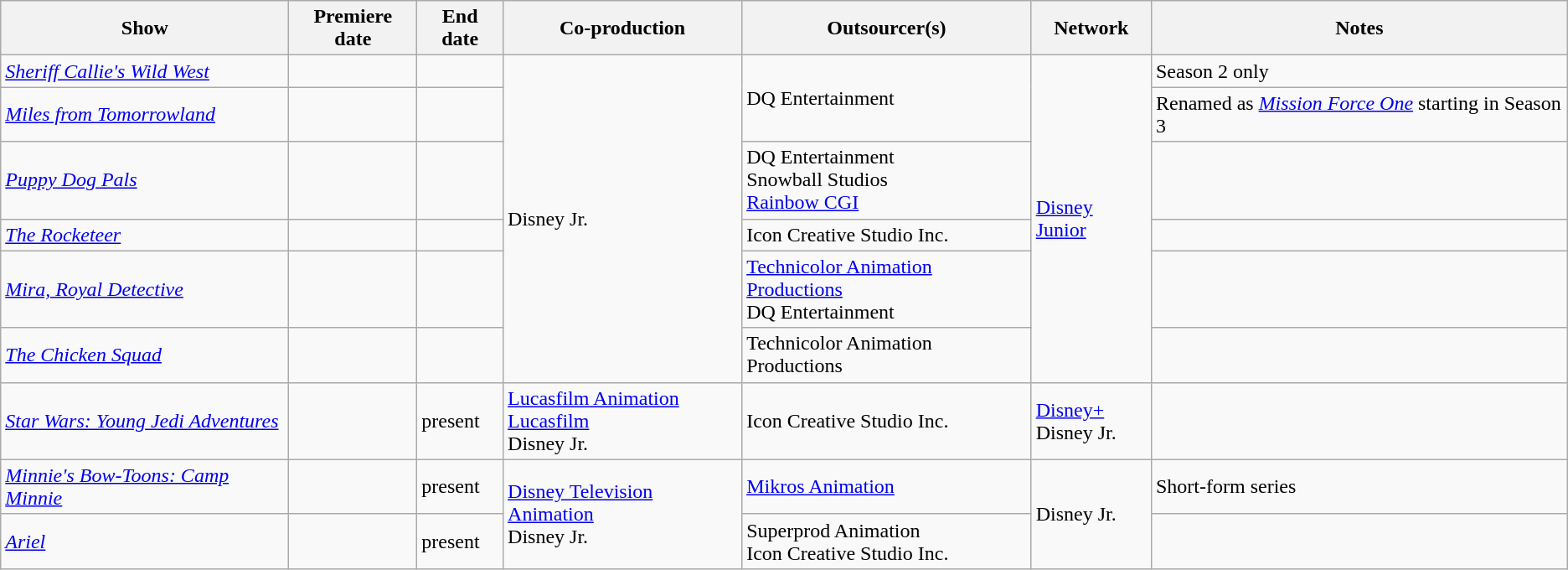<table class="wikitable">
<tr>
<th>Show</th>
<th>Premiere date</th>
<th>End date</th>
<th>Co-production</th>
<th>Outsourcer(s)</th>
<th>Network</th>
<th>Notes</th>
</tr>
<tr>
<td><em><a href='#'>Sheriff Callie's Wild West</a></em></td>
<td></td>
<td></td>
<td rowspan="6">Disney Jr.</td>
<td rowspan="2">DQ Entertainment</td>
<td rowspan="6"><a href='#'>Disney Junior</a></td>
<td>Season 2 only</td>
</tr>
<tr>
<td><em><a href='#'>Miles from Tomorrowland</a></em></td>
<td></td>
<td></td>
<td>Renamed as <em><a href='#'>Mission Force One</a></em> starting in Season 3</td>
</tr>
<tr>
<td><em><a href='#'>Puppy Dog Pals</a></em></td>
<td></td>
<td></td>
<td>DQ Entertainment<br>Snowball Studios<br><a href='#'>Rainbow CGI</a></td>
<td></td>
</tr>
<tr>
<td><em><a href='#'>The Rocketeer</a></em></td>
<td></td>
<td></td>
<td>Icon Creative Studio Inc.</td>
<td></td>
</tr>
<tr>
<td><em><a href='#'>Mira, Royal Detective</a></em></td>
<td></td>
<td></td>
<td><a href='#'>Technicolor Animation Productions</a><br>DQ Entertainment</td>
<td></td>
</tr>
<tr>
<td><em><a href='#'>The Chicken Squad</a></em></td>
<td></td>
<td></td>
<td>Technicolor Animation Productions</td>
<td></td>
</tr>
<tr>
<td><em><a href='#'>Star Wars: Young Jedi Adventures</a></em></td>
<td></td>
<td>present</td>
<td><a href='#'>Lucasfilm Animation</a><br><a href='#'>Lucasfilm</a><br>Disney Jr.</td>
<td>Icon Creative Studio Inc.</td>
<td><a href='#'>Disney+</a><br>Disney Jr.</td>
<td></td>
</tr>
<tr>
<td><em><a href='#'>Minnie's Bow-Toons: Camp Minnie</a></em></td>
<td></td>
<td>present</td>
<td rowspan="2"><a href='#'>Disney Television Animation</a><br>Disney Jr.</td>
<td><a href='#'>Mikros Animation</a></td>
<td rowspan="2">Disney Jr.</td>
<td>Short-form series</td>
</tr>
<tr>
<td><em><a href='#'>Ariel</a></em></td>
<td></td>
<td>present</td>
<td>Superprod Animation<br>Icon Creative Studio Inc.</td>
<td></td>
</tr>
</table>
